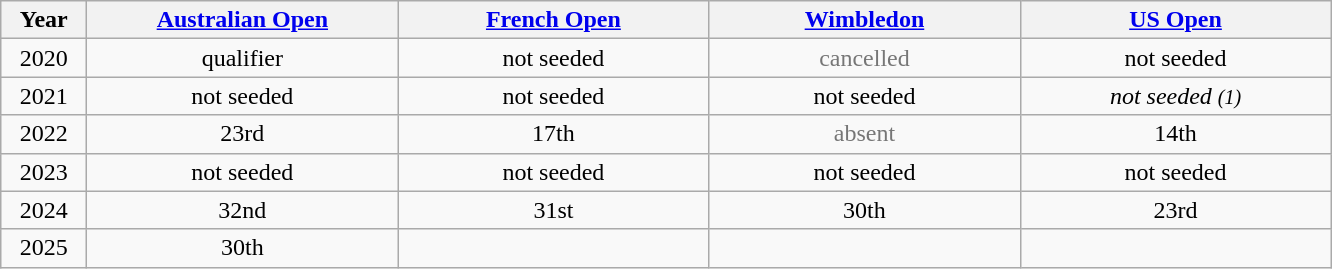<table class="wikitable" style="text-align:center">
<tr>
<th width="50">Year</th>
<th width="200"><a href='#'>Australian Open</a></th>
<th width="200"><a href='#'>French Open</a></th>
<th width="200"><a href='#'>Wimbledon</a></th>
<th width="200"><a href='#'>US Open</a></th>
</tr>
<tr>
<td>2020</td>
<td>qualifier</td>
<td>not seeded</td>
<td style=color:#767676 style="background:#efefef">cancelled</td>
<td>not seeded</td>
</tr>
<tr>
<td>2021</td>
<td>not seeded</td>
<td>not seeded</td>
<td>not seeded</td>
<td><em>not seeded <small>(1)</small></em></td>
</tr>
<tr>
<td>2022</td>
<td>23rd</td>
<td>17th</td>
<td style=color:#767676 style="background:#efefef">absent</td>
<td>14th</td>
</tr>
<tr>
<td>2023</td>
<td>not seeded</td>
<td>not seeded</td>
<td>not seeded</td>
<td>not seeded</td>
</tr>
<tr>
<td>2024</td>
<td>32nd</td>
<td>31st</td>
<td>30th</td>
<td>23rd</td>
</tr>
<tr>
<td>2025</td>
<td>30th</td>
<td></td>
<td></td>
<td></td>
</tr>
</table>
